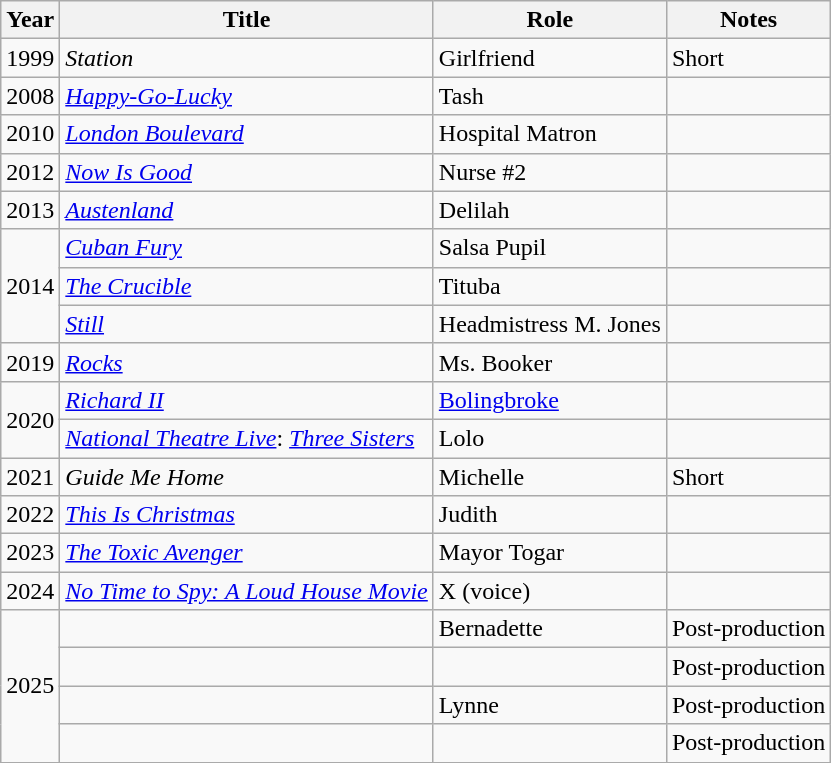<table class="wikitable sortable">
<tr>
<th>Year</th>
<th>Title</th>
<th>Role</th>
<th>Notes</th>
</tr>
<tr>
<td>1999</td>
<td><em>Station</em></td>
<td>Girlfriend</td>
<td>Short</td>
</tr>
<tr>
<td>2008</td>
<td><em><a href='#'>Happy-Go-Lucky</a></em></td>
<td>Tash</td>
<td></td>
</tr>
<tr>
<td>2010</td>
<td><em><a href='#'>London Boulevard</a></em></td>
<td>Hospital Matron</td>
<td></td>
</tr>
<tr>
<td>2012</td>
<td><em><a href='#'>Now Is Good</a></em></td>
<td>Nurse #2</td>
<td></td>
</tr>
<tr>
<td>2013</td>
<td><em><a href='#'>Austenland</a></em></td>
<td>Delilah</td>
<td></td>
</tr>
<tr>
<td rowspan="3">2014</td>
<td><em><a href='#'>Cuban Fury</a></em></td>
<td>Salsa Pupil</td>
<td></td>
</tr>
<tr>
<td><em><a href='#'>The Crucible</a></em></td>
<td>Tituba</td>
<td></td>
</tr>
<tr>
<td><em><a href='#'>Still</a></em></td>
<td>Headmistress M. Jones</td>
<td></td>
</tr>
<tr>
<td>2019</td>
<td><em><a href='#'>Rocks</a></em></td>
<td>Ms. Booker</td>
<td></td>
</tr>
<tr>
<td rowspan="2">2020</td>
<td><em><a href='#'>Richard II</a></em></td>
<td><a href='#'>Bolingbroke</a></td>
<td></td>
</tr>
<tr>
<td><em><a href='#'>National Theatre Live</a></em>: <em><a href='#'>Three Sisters</a></em></td>
<td>Lolo</td>
<td></td>
</tr>
<tr>
<td>2021</td>
<td><em>Guide Me Home</em></td>
<td>Michelle</td>
<td>Short</td>
</tr>
<tr>
<td>2022</td>
<td><em><a href='#'>This Is Christmas</a></em></td>
<td>Judith</td>
<td></td>
</tr>
<tr>
<td>2023</td>
<td><em><a href='#'>The Toxic Avenger</a></em></td>
<td>Mayor Togar</td>
<td></td>
</tr>
<tr>
<td>2024</td>
<td><em><a href='#'>No Time to Spy: A Loud House Movie</a></em></td>
<td>X (voice)</td>
<td></td>
</tr>
<tr>
<td rowspan="4">2025</td>
<td></td>
<td>Bernadette</td>
<td>Post-production</td>
</tr>
<tr>
<td></td>
<td></td>
<td>Post-production</td>
</tr>
<tr>
<td></td>
<td>Lynne</td>
<td>Post-production</td>
</tr>
<tr>
<td></td>
<td></td>
<td>Post-production</td>
</tr>
<tr>
</tr>
</table>
